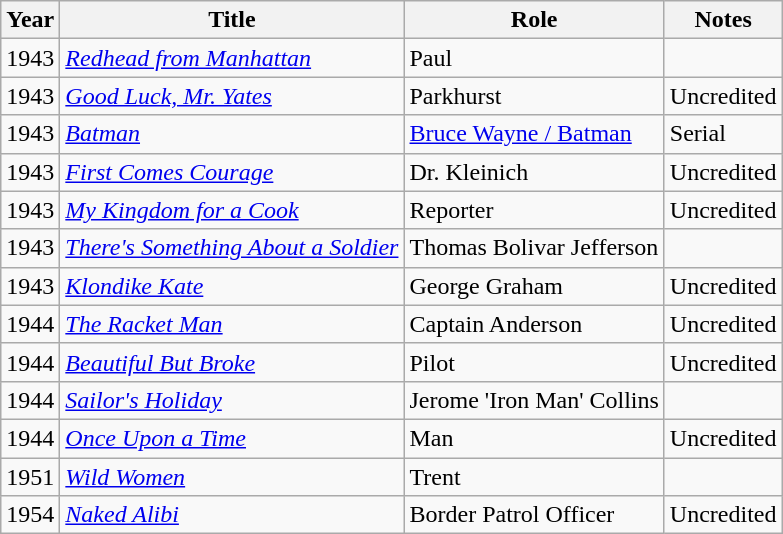<table class="wikitable">
<tr>
<th>Year</th>
<th>Title</th>
<th>Role</th>
<th>Notes</th>
</tr>
<tr>
<td>1943</td>
<td><em><a href='#'>Redhead from Manhattan</a></em></td>
<td>Paul</td>
<td></td>
</tr>
<tr>
<td>1943</td>
<td><em><a href='#'>Good Luck, Mr. Yates</a></em></td>
<td>Parkhurst</td>
<td>Uncredited</td>
</tr>
<tr>
<td>1943</td>
<td><em><a href='#'>Batman</a></em></td>
<td><a href='#'>Bruce Wayne / Batman</a></td>
<td>Serial</td>
</tr>
<tr>
<td>1943</td>
<td><em><a href='#'>First Comes Courage</a></em></td>
<td>Dr. Kleinich</td>
<td>Uncredited</td>
</tr>
<tr>
<td>1943</td>
<td><em><a href='#'>My Kingdom for a Cook</a></em></td>
<td>Reporter</td>
<td>Uncredited</td>
</tr>
<tr>
<td>1943</td>
<td><em><a href='#'>There's Something About a Soldier</a></em></td>
<td>Thomas Bolivar Jefferson</td>
<td></td>
</tr>
<tr>
<td>1943</td>
<td><em><a href='#'>Klondike Kate</a></em></td>
<td>George Graham</td>
<td>Uncredited</td>
</tr>
<tr>
<td>1944</td>
<td><em><a href='#'>The Racket Man</a></em></td>
<td>Captain Anderson</td>
<td>Uncredited</td>
</tr>
<tr>
<td>1944</td>
<td><em><a href='#'>Beautiful But Broke</a></em></td>
<td>Pilot</td>
<td>Uncredited</td>
</tr>
<tr>
<td>1944</td>
<td><em><a href='#'>Sailor's Holiday</a></em></td>
<td>Jerome 'Iron Man' Collins</td>
<td></td>
</tr>
<tr>
<td>1944</td>
<td><em><a href='#'>Once Upon a Time</a></em></td>
<td>Man</td>
<td>Uncredited</td>
</tr>
<tr>
<td>1951</td>
<td><em><a href='#'>Wild Women</a></em></td>
<td>Trent</td>
<td></td>
</tr>
<tr>
<td>1954</td>
<td><em><a href='#'>Naked Alibi</a></em></td>
<td>Border Patrol Officer</td>
<td>Uncredited</td>
</tr>
</table>
